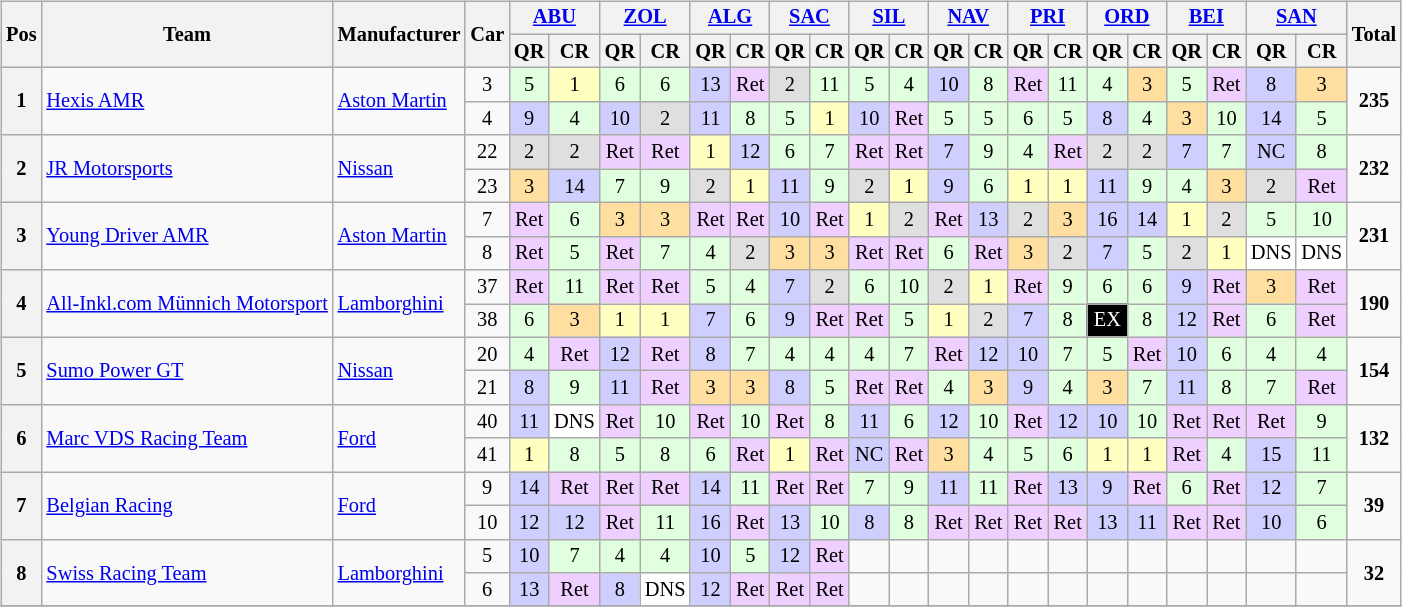<table>
<tr>
<td valign="top"><br><table class="wikitable" style="font-size: 85%; text-align:center;">
<tr>
<th rowspan=2>Pos </th>
<th rowspan=2>Team </th>
<th rowspan=2>Manufacturer</th>
<th rowspan=2>Car</th>
<th colspan=2><a href='#'>ABU</a><br></th>
<th colspan=2><a href='#'>ZOL</a><br></th>
<th colspan=2><a href='#'>ALG</a><br></th>
<th colspan=2><a href='#'>SAC</a><br></th>
<th colspan=2><a href='#'>SIL</a><br></th>
<th colspan=2><a href='#'>NAV</a><br></th>
<th colspan=2><a href='#'>PRI</a><br></th>
<th colspan=2><a href='#'>ORD</a><br></th>
<th colspan=2><a href='#'>BEI</a><br></th>
<th colspan=2><a href='#'>SAN</a><br></th>
<th rowspan=2>Total </th>
</tr>
<tr>
<th>QR</th>
<th>CR</th>
<th>QR</th>
<th>CR</th>
<th>QR</th>
<th>CR</th>
<th>QR</th>
<th>CR</th>
<th>QR</th>
<th>CR</th>
<th>QR</th>
<th>CR</th>
<th>QR</th>
<th>CR</th>
<th>QR</th>
<th>CR</th>
<th>QR</th>
<th>CR</th>
<th>QR</th>
<th>CR</th>
</tr>
<tr>
<th rowspan=2>1</th>
<td rowspan=2 align="left"> <a href='#'>Hexis AMR</a></td>
<td rowspan=2 align="left"><a href='#'>Aston Martin</a></td>
<td>3</td>
<td style="background:#DFFFDF;">5</td>
<td style="background:#FFFFBF;">1</td>
<td style="background:#DFFFDF;">6</td>
<td style="background:#DFFFDF;">6</td>
<td style="background:#CFCFFF;">13</td>
<td style="background:#EFCFFF;">Ret</td>
<td style="background:#DFDFDF;">2</td>
<td style="background:#DFFFDF;">11</td>
<td style="background:#DFFFDF;">5</td>
<td style="background:#DFFFDF;">4</td>
<td style="background:#CFCFFF;">10</td>
<td style="background:#DFFFDF;">8</td>
<td style="background:#EFCFFF;">Ret</td>
<td style="background:#DFFFDF;">11</td>
<td style="background:#DFFFDF;">4</td>
<td style="background:#FFDF9F;">3</td>
<td style="background:#DFFFDF;">5</td>
<td style="background:#EFCFFF;">Ret</td>
<td style="background:#CFCFFF;">8</td>
<td style="background:#FFDF9F;">3</td>
<td rowspan=2><strong>235</strong></td>
</tr>
<tr>
<td>4</td>
<td style="background:#CFCFFF;">9</td>
<td style="background:#DFFFDF;">4</td>
<td style="background:#CFCFFF;">10</td>
<td style="background:#DFDFDF;">2</td>
<td style="background:#CFCFFF;">11</td>
<td style="background:#DFFFDF;">8</td>
<td style="background:#DFFFDF;">5</td>
<td style="background:#FFFFBF;">1</td>
<td style="background:#CFCFFF;">10</td>
<td style="background:#EFCFFF;">Ret</td>
<td style="background:#DFFFDF;">5</td>
<td style="background:#DFFFDF;">5</td>
<td style="background:#DFFFDF;">6</td>
<td style="background:#DFFFDF;">5</td>
<td style="background:#CFCFFF;">8</td>
<td style="background:#DFFFDF;">4</td>
<td style="background:#FFDF9F;">3</td>
<td style="background:#DFFFDF;">10</td>
<td style="background:#CFCFFF;">14</td>
<td style="background:#DFFFDF;">5</td>
</tr>
<tr>
<th rowspan=2>2</th>
<td rowspan=2 align="left"> <a href='#'>JR Motorsports</a></td>
<td rowspan=2 align="left"><a href='#'>Nissan</a></td>
<td>22</td>
<td style="background:#DFDFDF;">2</td>
<td style="background:#DFDFDF;">2</td>
<td style="background:#EFCFFF;">Ret</td>
<td style="background:#EFCFFF;">Ret</td>
<td style="background:#FFFFBF;">1</td>
<td style="background:#CFCFFF;">12</td>
<td style="background:#DFFFDF;">6</td>
<td style="background:#DFFFDF;">7</td>
<td style="background:#EFCFFF;">Ret</td>
<td style="background:#EFCFFF;">Ret</td>
<td style="background:#CFCFFF;">7</td>
<td style="background:#DFFFDF;">9</td>
<td style="background:#DFFFDF;">4</td>
<td style="background:#EFCFFF;">Ret</td>
<td style="background:#DFDFDF;">2</td>
<td style="background:#DFDFDF;">2</td>
<td style="background:#CFCFFF;">7</td>
<td style="background:#DFFFDF;">7</td>
<td style="background:#CFCFFF;">NC</td>
<td style="background:#DFFFDF;">8</td>
<td rowspan=2><strong>232</strong></td>
</tr>
<tr>
<td>23</td>
<td style="background:#FFDF9F;">3</td>
<td style="background:#CFCFFF;">14</td>
<td style="background:#DFFFDF;">7</td>
<td style="background:#DFFFDF;">9</td>
<td style="background:#DFDFDF;">2</td>
<td style="background:#FFFFBF;">1</td>
<td style="background:#CFCFFF;">11</td>
<td style="background:#DFFFDF;">9</td>
<td style="background:#DFDFDF;">2</td>
<td style="background:#FFFFBF;">1</td>
<td style="background:#CFCFFF;">9</td>
<td style="background:#DFFFDF;">6</td>
<td style="background:#FFFFBF;">1</td>
<td style="background:#FFFFBF;">1</td>
<td style="background:#CFCFFF;">11</td>
<td style="background:#DFFFDF;">9</td>
<td style="background:#DFFFDF;">4</td>
<td style="background:#FFDF9F;">3</td>
<td style="background:#DFDFDF;">2</td>
<td style="background:#EFCFFF;">Ret</td>
</tr>
<tr>
<th rowspan=2>3</th>
<td rowspan=2 align="left"> <a href='#'>Young Driver AMR</a></td>
<td rowspan=2 align="left"><a href='#'>Aston Martin</a></td>
<td>7</td>
<td style="background:#EFCFFF;">Ret</td>
<td style="background:#DFFFDF;">6</td>
<td style="background:#FFDF9F;">3</td>
<td style="background:#FFDF9F;">3</td>
<td style="background:#EFCFFF;">Ret</td>
<td style="background:#EFCFFF;">Ret</td>
<td style="background:#CFCFFF;">10</td>
<td style="background:#EFCFFF;">Ret</td>
<td style="background:#FFFFBF;">1</td>
<td style="background:#DFDFDF;">2</td>
<td style="background:#EFCFFF;">Ret</td>
<td style="background:#CFCFFF;">13</td>
<td style="background:#DFDFDF;">2</td>
<td style="background:#FFDF9F;">3</td>
<td style="background:#CFCFFF;">16</td>
<td style="background:#CFCFFF;">14</td>
<td style="background:#FFFFBF;">1</td>
<td style="background:#DFDFDF;">2</td>
<td style="background:#DFFFDF;">5</td>
<td style="background:#DFFFDF;">10</td>
<td rowspan=2><strong>231</strong></td>
</tr>
<tr>
<td>8</td>
<td style="background:#EFCFFF;">Ret</td>
<td style="background:#DFFFDF;">5</td>
<td style="background:#EFCFFF;">Ret</td>
<td style="background:#DFFFDF;">7</td>
<td style="background:#DFFFDF;">4</td>
<td style="background:#DFDFDF;">2</td>
<td style="background:#FFDF9F;">3</td>
<td style="background:#FFDF9F;">3</td>
<td style="background:#EFCFFF;">Ret</td>
<td style="background:#EFCFFF;">Ret</td>
<td style="background:#DFFFDF;">6</td>
<td style="background:#EFCFFF;">Ret</td>
<td style="background:#FFDF9F;">3</td>
<td style="background:#DFDFDF;">2</td>
<td style="background:#CFCFFF;">7</td>
<td style="background:#DFFFDF;">5</td>
<td style="background:#DFDFDF;">2</td>
<td style="background:#FFFFBF;">1</td>
<td style="background:#FFFFFF;">DNS</td>
<td style="background:#FFFFFF;">DNS</td>
</tr>
<tr>
<th rowspan=2>4</th>
<td rowspan=2 align="left"> <a href='#'>All-Inkl.com Münnich Motorsport</a></td>
<td rowspan=2 align="left"><a href='#'>Lamborghini</a></td>
<td>37</td>
<td style="background:#EFCFFF;">Ret</td>
<td style="background:#DFFFDF;">11</td>
<td style="background:#EFCFFF;">Ret</td>
<td style="background:#EFCFFF;">Ret</td>
<td style="background:#DFFFDF;">5</td>
<td style="background:#DFFFDF;">4</td>
<td style="background:#CFCFFF;">7</td>
<td style="background:#DFDFDF;">2</td>
<td style="background:#DFFFDF;">6</td>
<td style="background:#DFFFDF;">10</td>
<td style="background:#DFDFDF;">2</td>
<td style="background:#FFFFBF;">1</td>
<td style="background:#EFCFFF;">Ret</td>
<td style="background:#DFFFDF;">9</td>
<td style="background:#DFFFDF;">6</td>
<td style="background:#DFFFDF;">6</td>
<td style="background:#CFCFFF;">9</td>
<td style="background:#EFCFFF;">Ret</td>
<td style="background:#FFDF9F;">3</td>
<td style="background:#EFCFFF;">Ret</td>
<td rowspan=2><strong>190</strong></td>
</tr>
<tr>
<td>38</td>
<td style="background:#DFFFDF;">6</td>
<td style="background:#FFDF9F;">3</td>
<td style="background:#FFFFBF;">1</td>
<td style="background:#FFFFBF;">1</td>
<td style="background:#CFCFFF;">7</td>
<td style="background:#DFFFDF;">6</td>
<td style="background:#CFCFFF;">9</td>
<td style="background:#EFCFFF;">Ret</td>
<td style="background:#EFCFFF;">Ret</td>
<td style="background:#DFFFDF;">5</td>
<td style="background:#FFFFBF;">1</td>
<td style="background:#DFDFDF;">2</td>
<td style="background:#CFCFFF;">7</td>
<td style="background:#DFFFDF;">8</td>
<td style="background:#000000; color:white;">EX</td>
<td style="background:#DFFFDF;">8</td>
<td style="background:#CFCFFF;">12</td>
<td style="background:#EFCFFF;">Ret</td>
<td style="background:#DFFFDF;">6</td>
<td style="background:#EFCFFF;">Ret</td>
</tr>
<tr>
<th rowspan=2>5</th>
<td rowspan=2 align="left"> <a href='#'>Sumo Power GT</a></td>
<td rowspan=2 align="left"><a href='#'>Nissan</a></td>
<td>20</td>
<td style="background:#DFFFDF;">4</td>
<td style="background:#EFCFFF;">Ret</td>
<td style="background:#CFCFFF;">12</td>
<td style="background:#EFCFFF;">Ret</td>
<td style="background:#CFCFFF;">8</td>
<td style="background:#DFFFDF;">7</td>
<td style="background:#DFFFDF;">4</td>
<td style="background:#DFFFDF;">4</td>
<td style="background:#DFFFDF;">4</td>
<td style="background:#DFFFDF;">7</td>
<td style="background:#EFCFFF;">Ret</td>
<td style="background:#CFCFFF;">12</td>
<td style="background:#CFCFFF;">10</td>
<td style="background:#DFFFDF;">7</td>
<td style="background:#DFFFDF;">5</td>
<td style="background:#EFCFFF;">Ret</td>
<td style="background:#CFCFFF;">10</td>
<td style="background:#DFFFDF;">6</td>
<td style="background:#DFFFDF;">4</td>
<td style="background:#DFFFDF;">4</td>
<td rowspan=2><strong>154</strong></td>
</tr>
<tr>
<td>21</td>
<td style="background:#CFCFFF;">8</td>
<td style="background:#DFFFDF;">9</td>
<td style="background:#CFCFFF;">11</td>
<td style="background:#EFCFFF;">Ret</td>
<td style="background:#FFDF9F;">3</td>
<td style="background:#FFDF9F;">3</td>
<td style="background:#CFCFFF;">8</td>
<td style="background:#DFFFDF;">5</td>
<td style="background:#EFCFFF;">Ret</td>
<td style="background:#EFCFFF;">Ret</td>
<td style="background:#DFFFDF;">4</td>
<td style="background:#FFDF9F;">3</td>
<td style="background:#CFCFFF;">9</td>
<td style="background:#DFFFDF;">4</td>
<td style="background:#FFDF9F;">3</td>
<td style="background:#DFFFDF;">7</td>
<td style="background:#CFCFFF;">11</td>
<td style="background:#DFFFDF;">8</td>
<td style="background:#DFFFDF;">7</td>
<td style="background:#EFCFFF;">Ret</td>
</tr>
<tr>
<th rowspan=2>6</th>
<td rowspan=2 align="left"> <a href='#'>Marc VDS Racing Team</a></td>
<td rowspan=2 align="left"><a href='#'>Ford</a></td>
<td>40</td>
<td style="background:#CFCFFF;">11</td>
<td style="background:#FFFFFF;">DNS</td>
<td style="background:#EFCFFF;">Ret</td>
<td style="background:#DFFFDF;">10</td>
<td style="background:#EFCFFF;">Ret</td>
<td style="background:#DFFFDF;">10</td>
<td style="background:#EFCFFF;">Ret</td>
<td style="background:#DFFFDF;">8</td>
<td style="background:#CFCFFF;">11</td>
<td style="background:#DFFFDF;">6</td>
<td style="background:#CFCFFF;">12</td>
<td style="background:#DFFFDF;">10</td>
<td style="background:#EFCFFF;">Ret</td>
<td style="background:#CFCFFF;">12</td>
<td style="background:#CFCFFF;">10</td>
<td style="background:#DFFFDF;">10</td>
<td style="background:#EFCFFF;">Ret</td>
<td style="background:#EFCFFF;">Ret</td>
<td style="background:#EFCFFF;">Ret</td>
<td style="background:#DFFFDF;">9</td>
<td rowspan=2><strong>132</strong></td>
</tr>
<tr>
<td>41</td>
<td style="background:#FFFFBF;">1</td>
<td style="background:#DFFFDF;">8</td>
<td style="background:#DFFFDF;">5</td>
<td style="background:#DFFFDF;">8</td>
<td style="background:#DFFFDF;">6</td>
<td style="background:#EFCFFF;">Ret</td>
<td style="background:#FFFFBF;">1</td>
<td style="background:#EFCFFF;">Ret</td>
<td style="background:#CFCFFF;">NC</td>
<td style="background:#EFCFFF;">Ret</td>
<td style="background:#FFDF9F;">3</td>
<td style="background:#DFFFDF;">4</td>
<td style="background:#DFFFDF;">5</td>
<td style="background:#DFFFDF;">6</td>
<td style="background:#FFFFBF;">1</td>
<td style="background:#FFFFBF;">1</td>
<td style="background:#EFCFFF;">Ret</td>
<td style="background:#DFFFDF;">4</td>
<td style="background:#CFCFFF;">15</td>
<td style="background:#DFFFDF;">11</td>
</tr>
<tr>
<th rowspan=2>7</th>
<td rowspan=2 align="left"> <a href='#'>Belgian Racing</a></td>
<td rowspan=2 align="left"><a href='#'>Ford</a></td>
<td>9</td>
<td style="background:#CFCFFF;">14</td>
<td style="background:#EFCFFF;">Ret</td>
<td style="background:#EFCFFF;">Ret</td>
<td style="background:#EFCFFF;">Ret</td>
<td style="background:#CFCFFF;">14</td>
<td style="background:#DFFFDF;">11</td>
<td style="background:#EFCFFF;">Ret</td>
<td style="background:#EFCFFF;">Ret</td>
<td style="background:#DFFFDF;">7</td>
<td style="background:#DFFFDF;">9</td>
<td style="background:#CFCFFF;">11</td>
<td style="background:#DFFFDF;">11</td>
<td style="background:#EFCFFF;">Ret</td>
<td style="background:#CFCFFF;">13</td>
<td style="background:#CFCFFF;">9</td>
<td style="background:#EFCFFF;">Ret</td>
<td style="background:#DFFFDF;">6</td>
<td style="background:#EFCFFF;">Ret</td>
<td style="background:#CFCFFF;">12</td>
<td style="background:#DFFFDF;">7</td>
<td rowspan=2><strong>39</strong></td>
</tr>
<tr>
<td>10</td>
<td style="background:#CFCFFF;">12</td>
<td style="background:#CFCFFF;">12</td>
<td style="background:#EFCFFF;">Ret</td>
<td style="background:#DFFFDF;">11</td>
<td style="background:#CFCFFF;">16</td>
<td style="background:#EFCFFF;">Ret</td>
<td style="background:#CFCFFF;">13</td>
<td style="background:#DFFFDF;">10</td>
<td style="background:#CFCFFF;">8</td>
<td style="background:#DFFFDF;">8</td>
<td style="background:#EFCFFF;">Ret</td>
<td style="background:#EFCFFF;">Ret</td>
<td style="background:#EFCFFF;">Ret</td>
<td style="background:#EFCFFF;">Ret</td>
<td style="background:#CFCFFF;">13</td>
<td style="background:#CFCFFF;">11</td>
<td style="background:#EFCFFF;">Ret</td>
<td style="background:#EFCFFF;">Ret</td>
<td style="background:#CFCFFF;">10</td>
<td style="background:#DFFFDF;">6</td>
</tr>
<tr>
<th rowspan=2>8</th>
<td rowspan=2 align="left"> <a href='#'>Swiss Racing Team</a></td>
<td rowspan=2 align="left"><a href='#'>Lamborghini</a></td>
<td>5</td>
<td style="background:#CFCFFF;">10</td>
<td style="background:#DFFFDF;">7</td>
<td style="background:#DFFFDF;">4</td>
<td style="background:#DFFFDF;">4</td>
<td style="background:#CFCFFF;">10</td>
<td style="background:#DFFFDF;">5</td>
<td style="background:#CFCFFF;">12</td>
<td style="background:#EFCFFF;">Ret</td>
<td></td>
<td></td>
<td></td>
<td></td>
<td></td>
<td></td>
<td></td>
<td></td>
<td></td>
<td></td>
<td></td>
<td></td>
<td rowspan=2><strong>32</strong></td>
</tr>
<tr>
<td>6</td>
<td style="background:#CFCFFF;">13</td>
<td style="background:#EFCFFF;">Ret</td>
<td style="background:#CFCFFF;">8</td>
<td style="background:#FFFFFF;">DNS</td>
<td style="background:#CFCFFF;">12</td>
<td style="background:#EFCFFF;">Ret</td>
<td style="background:#EFCFFF;">Ret</td>
<td style="background:#EFCFFF;">Ret</td>
<td></td>
<td></td>
<td></td>
<td></td>
<td></td>
<td></td>
<td></td>
<td></td>
<td></td>
<td></td>
<td></td>
<td></td>
</tr>
<tr>
</tr>
</table>
</td>
<td valign="top"><br></td>
</tr>
</table>
